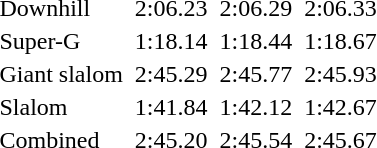<table>
<tr>
<td>Downhill<br></td>
<td></td>
<td align=center>2:06.23</td>
<td></td>
<td align=center>2:06.29</td>
<td></td>
<td align=center>2:06.33</td>
</tr>
<tr valign="top">
<td>Super-G<br></td>
<td></td>
<td align=center>1:18.14</td>
<td></td>
<td align=center>1:18.44</td>
<td><br></td>
<td align=center>1:18.67</td>
</tr>
<tr>
<td>Giant slalom<br></td>
<td></td>
<td align=center>2:45.29</td>
<td></td>
<td align=center>2:45.77</td>
<td></td>
<td align=center>2:45.93</td>
</tr>
<tr>
<td>Slalom<br></td>
<td></td>
<td align=center>1:41.84</td>
<td></td>
<td align=center>1:42.12</td>
<td></td>
<td align=center>1:42.67</td>
</tr>
<tr>
<td>Combined<br></td>
<td></td>
<td align=center>2:45.20</td>
<td></td>
<td align=center>2:45.54</td>
<td></td>
<td align=center>2:45.67</td>
</tr>
</table>
